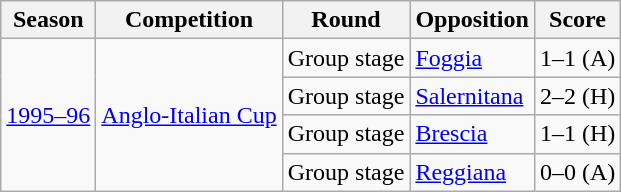<table class="wikitable">
<tr>
<th>Season</th>
<th>Competition</th>
<th>Round</th>
<th>Opposition</th>
<th>Score</th>
</tr>
<tr>
<td rowspan="4"><a href='#'>1995–96</a></td>
<td rowspan="4"><a href='#'>Anglo-Italian Cup</a></td>
<td>Group stage</td>
<td> <a href='#'>Foggia</a></td>
<td>1–1 (A)</td>
</tr>
<tr>
<td>Group stage</td>
<td> <a href='#'>Salernitana</a></td>
<td>2–2 (H)</td>
</tr>
<tr>
<td>Group stage</td>
<td> <a href='#'>Brescia</a></td>
<td>1–1 (H)</td>
</tr>
<tr>
<td>Group stage</td>
<td> <a href='#'>Reggiana</a></td>
<td>0–0 (A)</td>
</tr>
</table>
